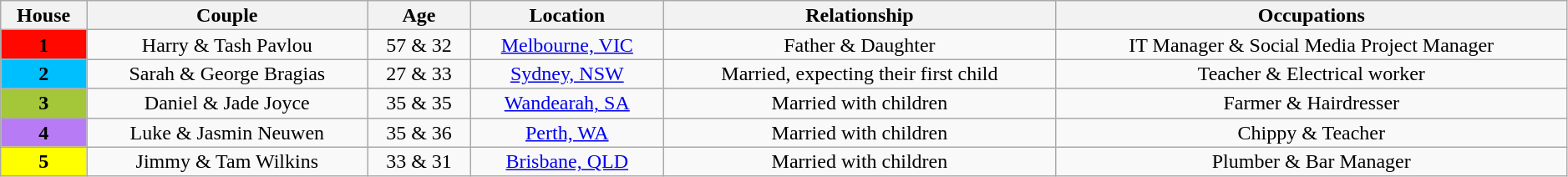<table class="wikitable plainrowheaders" style="text-align:center; line-height:16px; width:99%;">
<tr valign="top">
<th>House</th>
<th>Couple</th>
<th>Age</th>
<th>Location</th>
<th>Relationship</th>
<th>Occupations</th>
</tr>
<tr>
<th style="background:#FF0800; color:black;">1</th>
<td>Harry & Tash Pavlou</td>
<td>57 & 32</td>
<td><a href='#'>Melbourne, VIC</a></td>
<td>Father & Daughter</td>
<td>IT Manager & Social Media Project Manager</td>
</tr>
<tr>
<th style="background:#00BFFF; color:black;">2</th>
<td>Sarah & George Bragias</td>
<td>27 & 33</td>
<td><a href='#'>Sydney, NSW</a></td>
<td>Married, expecting their first child</td>
<td>Teacher & Electrical worker</td>
</tr>
<tr>
<th style="background:#A4C639; color:black;">3</th>
<td>Daniel & Jade Joyce</td>
<td>35 & 35</td>
<td><a href='#'>Wandearah, SA</a></td>
<td>Married with children</td>
<td>Farmer & Hairdresser</td>
</tr>
<tr>
<th style="background:#B87BF6; color:black;">4</th>
<td>Luke & Jasmin Neuwen</td>
<td>35 & 36</td>
<td><a href='#'>Perth, WA</a></td>
<td>Married with children</td>
<td>Chippy & Teacher</td>
</tr>
<tr>
<th style="background:yellow; color:black;">5</th>
<td>Jimmy & Tam Wilkins</td>
<td>33 & 31</td>
<td><a href='#'>Brisbane, QLD</a></td>
<td>Married with children</td>
<td>Plumber & Bar Manager</td>
</tr>
</table>
